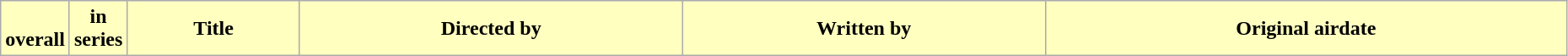<table class="wikitable plainrowheaders" width="98%" style="background:#FFFFFF;">
<tr>
<th width="20" style="background:#FFFFBF;"><br>overall</th>
<th width="20" style="background:#FFFFBF;"> in<br>series</th>
<th style="background:#FFFFBF;">Title</th>
<th style="background:#FFFFBF;">Directed by</th>
<th style="background:#FFFFBF;">Written by</th>
<th style="background:#FFFFBF;">Original airdate<br>




</th>
</tr>
</table>
